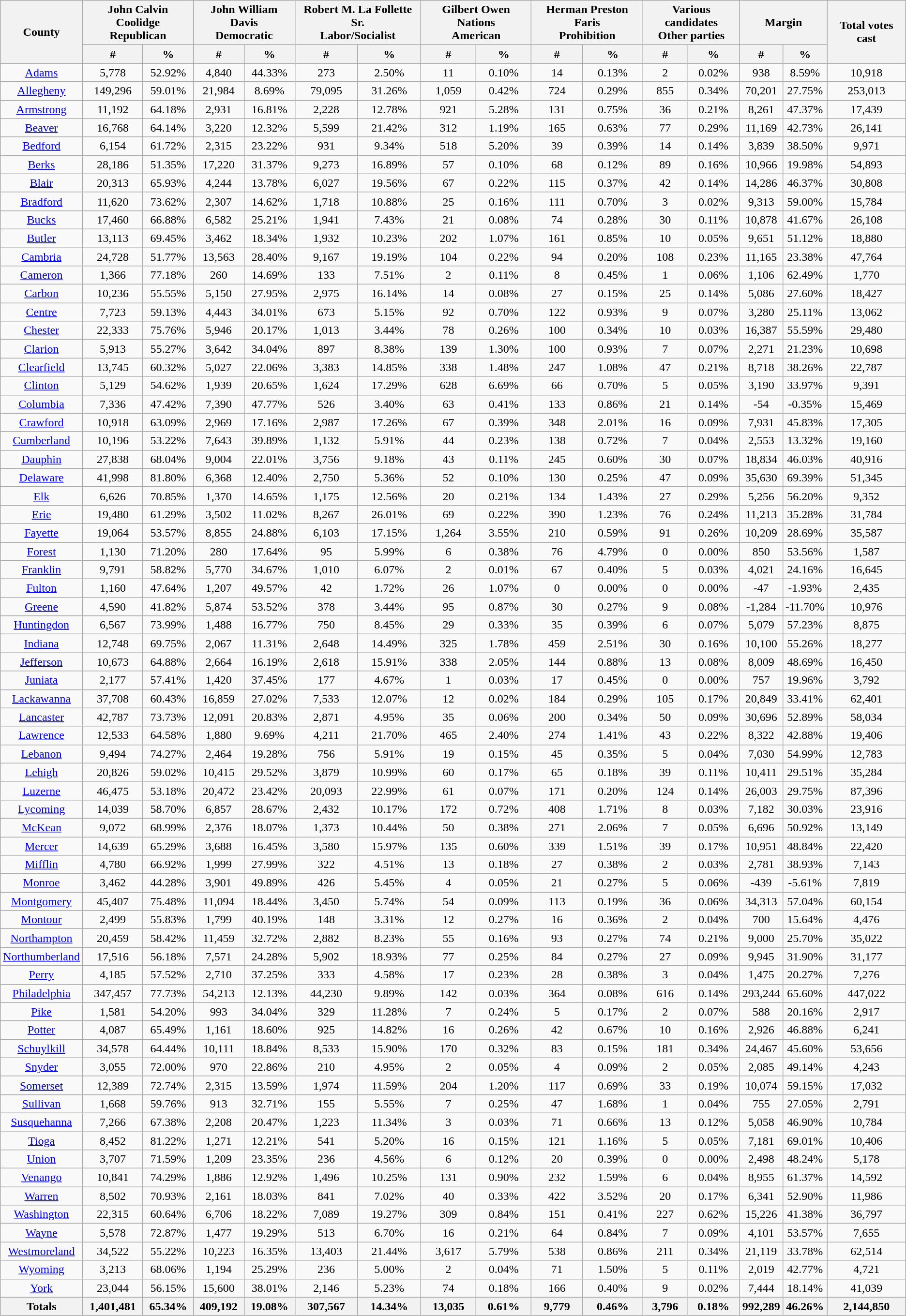<table class="wikitable sortable" style="text-align:center">
<tr>
<th style="text-align:center;" rowspan="2">County</th>
<th style="text-align:center;" colspan="2">John Calvin Coolidge<br>Republican</th>
<th style="text-align:center;" colspan="2">John William Davis<br>Democratic</th>
<th style="text-align:center;" colspan="2">Robert M. La Follette Sr.<br>Labor/Socialist</th>
<th style="text-align:center;" colspan="2">Gilbert Owen Nations<br>American</th>
<th style="text-align:center;" colspan="2">Herman Preston Faris<br>Prohibition</th>
<th style="text-align:center;" colspan="2">Various candidates<br>Other parties</th>
<th style="text-align:center;" colspan="2">Margin</th>
<th style="text-align:center;" rowspan="2">Total votes cast</th>
</tr>
<tr>
<th style="text-align:center;" data-sort-type="number">#</th>
<th style="text-align:center;" data-sort-type="number">%</th>
<th style="text-align:center;" data-sort-type="number">#</th>
<th style="text-align:center;" data-sort-type="number">%</th>
<th style="text-align:center;" data-sort-type="number">#</th>
<th style="text-align:center;" data-sort-type="number">%</th>
<th style="text-align:center;" data-sort-type="number">#</th>
<th style="text-align:center;" data-sort-type="number">%</th>
<th style="text-align:center;" data-sort-type="number">#</th>
<th style="text-align:center;" data-sort-type="number">%</th>
<th style="text-align:center;" data-sort-type="number">#</th>
<th style="text-align:center;" data-sort-type="number">%</th>
<th style="text-align:center;" data-sort-type="number">#</th>
<th style="text-align:center;" data-sort-type="number">%</th>
</tr>
<tr style="text-align:center;">
<td><a href='#'>Adams</a></td>
<td>5,778</td>
<td>52.92%</td>
<td>4,840</td>
<td>44.33%</td>
<td>273</td>
<td>2.50%</td>
<td>11</td>
<td>0.10%</td>
<td>14</td>
<td>0.13%</td>
<td>2</td>
<td>0.02%</td>
<td>938</td>
<td>8.59%</td>
<td>10,918</td>
</tr>
<tr style="text-align:center;">
<td><a href='#'>Allegheny</a></td>
<td>149,296</td>
<td>59.01%</td>
<td>21,984</td>
<td>8.69%</td>
<td>79,095</td>
<td>31.26%</td>
<td>1,059</td>
<td>0.42%</td>
<td>724</td>
<td>0.29%</td>
<td>855</td>
<td>0.34%</td>
<td>70,201</td>
<td>27.75%</td>
<td>253,013</td>
</tr>
<tr style="text-align:center;">
<td><a href='#'>Armstrong</a></td>
<td>11,192</td>
<td>64.18%</td>
<td>2,931</td>
<td>16.81%</td>
<td>2,228</td>
<td>12.78%</td>
<td>921</td>
<td>5.28%</td>
<td>131</td>
<td>0.75%</td>
<td>36</td>
<td>0.21%</td>
<td>8,261</td>
<td>47.37%</td>
<td>17,439</td>
</tr>
<tr style="text-align:center;">
<td><a href='#'>Beaver</a></td>
<td>16,768</td>
<td>64.14%</td>
<td>3,220</td>
<td>12.32%</td>
<td>5,599</td>
<td>21.42%</td>
<td>312</td>
<td>1.19%</td>
<td>165</td>
<td>0.63%</td>
<td>77</td>
<td>0.29%</td>
<td>11,169</td>
<td>42.73%</td>
<td>26,141</td>
</tr>
<tr style="text-align:center;">
<td><a href='#'>Bedford</a></td>
<td>6,154</td>
<td>61.72%</td>
<td>2,315</td>
<td>23.22%</td>
<td>931</td>
<td>9.34%</td>
<td>518</td>
<td>5.20%</td>
<td>39</td>
<td>0.39%</td>
<td>14</td>
<td>0.14%</td>
<td>3,839</td>
<td>38.50%</td>
<td>9,971</td>
</tr>
<tr style="text-align:center;">
<td><a href='#'>Berks</a></td>
<td>28,186</td>
<td>51.35%</td>
<td>17,220</td>
<td>31.37%</td>
<td>9,273</td>
<td>16.89%</td>
<td>57</td>
<td>0.10%</td>
<td>68</td>
<td>0.12%</td>
<td>89</td>
<td>0.16%</td>
<td>10,966</td>
<td>19.98%</td>
<td>54,893</td>
</tr>
<tr style="text-align:center;">
<td><a href='#'>Blair</a></td>
<td>20,313</td>
<td>65.93%</td>
<td>4,244</td>
<td>13.78%</td>
<td>6,027</td>
<td>19.56%</td>
<td>67</td>
<td>0.22%</td>
<td>115</td>
<td>0.37%</td>
<td>42</td>
<td>0.14%</td>
<td>14,286</td>
<td>46.37%</td>
<td>30,808</td>
</tr>
<tr style="text-align:center;">
<td><a href='#'>Bradford</a></td>
<td>11,620</td>
<td>73.62%</td>
<td>2,307</td>
<td>14.62%</td>
<td>1,718</td>
<td>10.88%</td>
<td>25</td>
<td>0.16%</td>
<td>111</td>
<td>0.70%</td>
<td>3</td>
<td>0.02%</td>
<td>9,313</td>
<td>59.00%</td>
<td>15,784</td>
</tr>
<tr style="text-align:center;">
<td><a href='#'>Bucks</a></td>
<td>17,460</td>
<td>66.88%</td>
<td>6,582</td>
<td>25.21%</td>
<td>1,941</td>
<td>7.43%</td>
<td>21</td>
<td>0.08%</td>
<td>74</td>
<td>0.28%</td>
<td>30</td>
<td>0.11%</td>
<td>10,878</td>
<td>41.67%</td>
<td>26,108</td>
</tr>
<tr style="text-align:center;">
<td><a href='#'>Butler</a></td>
<td>13,113</td>
<td>69.45%</td>
<td>3,462</td>
<td>18.34%</td>
<td>1,932</td>
<td>10.23%</td>
<td>202</td>
<td>1.07%</td>
<td>161</td>
<td>0.85%</td>
<td>10</td>
<td>0.05%</td>
<td>9,651</td>
<td>51.12%</td>
<td>18,880</td>
</tr>
<tr style="text-align:center;">
<td><a href='#'>Cambria</a></td>
<td>24,728</td>
<td>51.77%</td>
<td>13,563</td>
<td>28.40%</td>
<td>9,167</td>
<td>19.19%</td>
<td>104</td>
<td>0.22%</td>
<td>94</td>
<td>0.20%</td>
<td>108</td>
<td>0.23%</td>
<td>11,165</td>
<td>23.38%</td>
<td>47,764</td>
</tr>
<tr style="text-align:center;">
<td><a href='#'>Cameron</a></td>
<td>1,366</td>
<td>77.18%</td>
<td>260</td>
<td>14.69%</td>
<td>133</td>
<td>7.51%</td>
<td>2</td>
<td>0.11%</td>
<td>8</td>
<td>0.45%</td>
<td>1</td>
<td>0.06%</td>
<td>1,106</td>
<td>62.49%</td>
<td>1,770</td>
</tr>
<tr style="text-align:center;">
<td><a href='#'>Carbon</a></td>
<td>10,236</td>
<td>55.55%</td>
<td>5,150</td>
<td>27.95%</td>
<td>2,975</td>
<td>16.14%</td>
<td>14</td>
<td>0.08%</td>
<td>27</td>
<td>0.15%</td>
<td>25</td>
<td>0.14%</td>
<td>5,086</td>
<td>27.60%</td>
<td>18,427</td>
</tr>
<tr style="text-align:center;">
<td><a href='#'>Centre</a></td>
<td>7,723</td>
<td>59.13%</td>
<td>4,443</td>
<td>34.01%</td>
<td>673</td>
<td>5.15%</td>
<td>92</td>
<td>0.70%</td>
<td>122</td>
<td>0.93%</td>
<td>9</td>
<td>0.07%</td>
<td>3,280</td>
<td>25.11%</td>
<td>13,062</td>
</tr>
<tr style="text-align:center;">
<td><a href='#'>Chester</a></td>
<td>22,333</td>
<td>75.76%</td>
<td>5,946</td>
<td>20.17%</td>
<td>1,013</td>
<td>3.44%</td>
<td>78</td>
<td>0.26%</td>
<td>100</td>
<td>0.34%</td>
<td>10</td>
<td>0.03%</td>
<td>16,387</td>
<td>55.59%</td>
<td>29,480</td>
</tr>
<tr style="text-align:center;">
<td><a href='#'>Clarion</a></td>
<td>5,913</td>
<td>55.27%</td>
<td>3,642</td>
<td>34.04%</td>
<td>897</td>
<td>8.38%</td>
<td>139</td>
<td>1.30%</td>
<td>100</td>
<td>0.93%</td>
<td>7</td>
<td>0.07%</td>
<td>2,271</td>
<td>21.23%</td>
<td>10,698</td>
</tr>
<tr style="text-align:center;">
<td><a href='#'>Clearfield</a></td>
<td>13,745</td>
<td>60.32%</td>
<td>5,027</td>
<td>22.06%</td>
<td>3,383</td>
<td>14.85%</td>
<td>338</td>
<td>1.48%</td>
<td>247</td>
<td>1.08%</td>
<td>47</td>
<td>0.21%</td>
<td>8,718</td>
<td>38.26%</td>
<td>22,787</td>
</tr>
<tr style="text-align:center;">
<td><a href='#'>Clinton</a></td>
<td>5,129</td>
<td>54.62%</td>
<td>1,939</td>
<td>20.65%</td>
<td>1,624</td>
<td>17.29%</td>
<td>628</td>
<td>6.69%</td>
<td>66</td>
<td>0.70%</td>
<td>5</td>
<td>0.05%</td>
<td>3,190</td>
<td>33.97%</td>
<td>9,391</td>
</tr>
<tr style="text-align:center;">
<td><a href='#'>Columbia</a></td>
<td>7,336</td>
<td>47.42%</td>
<td>7,390</td>
<td>47.77%</td>
<td>526</td>
<td>3.40%</td>
<td>63</td>
<td>0.41%</td>
<td>133</td>
<td>0.86%</td>
<td>21</td>
<td>0.14%</td>
<td>-54</td>
<td>-0.35%</td>
<td>15,469</td>
</tr>
<tr style="text-align:center;">
<td><a href='#'>Crawford</a></td>
<td>10,918</td>
<td>63.09%</td>
<td>2,969</td>
<td>17.16%</td>
<td>2,987</td>
<td>17.26%</td>
<td>67</td>
<td>0.39%</td>
<td>348</td>
<td>2.01%</td>
<td>16</td>
<td>0.09%</td>
<td>7,931</td>
<td>45.83%</td>
<td>17,305</td>
</tr>
<tr style="text-align:center;">
<td><a href='#'>Cumberland</a></td>
<td>10,196</td>
<td>53.22%</td>
<td>7,643</td>
<td>39.89%</td>
<td>1,132</td>
<td>5.91%</td>
<td>44</td>
<td>0.23%</td>
<td>138</td>
<td>0.72%</td>
<td>7</td>
<td>0.04%</td>
<td>2,553</td>
<td>13.32%</td>
<td>19,160</td>
</tr>
<tr style="text-align:center;">
<td><a href='#'>Dauphin</a></td>
<td>27,838</td>
<td>68.04%</td>
<td>9,004</td>
<td>22.01%</td>
<td>3,756</td>
<td>9.18%</td>
<td>43</td>
<td>0.11%</td>
<td>245</td>
<td>0.60%</td>
<td>30</td>
<td>0.07%</td>
<td>18,834</td>
<td>46.03%</td>
<td>40,916</td>
</tr>
<tr style="text-align:center;">
<td><a href='#'>Delaware</a></td>
<td>41,998</td>
<td>81.80%</td>
<td>6,368</td>
<td>12.40%</td>
<td>2,750</td>
<td>5.36%</td>
<td>52</td>
<td>0.10%</td>
<td>130</td>
<td>0.25%</td>
<td>47</td>
<td>0.09%</td>
<td>35,630</td>
<td>69.39%</td>
<td>51,345</td>
</tr>
<tr style="text-align:center;">
<td><a href='#'>Elk</a></td>
<td>6,626</td>
<td>70.85%</td>
<td>1,370</td>
<td>14.65%</td>
<td>1,175</td>
<td>12.56%</td>
<td>20</td>
<td>0.21%</td>
<td>134</td>
<td>1.43%</td>
<td>27</td>
<td>0.29%</td>
<td>5,256</td>
<td>56.20%</td>
<td>9,352</td>
</tr>
<tr style="text-align:center;">
<td><a href='#'>Erie</a></td>
<td>19,480</td>
<td>61.29%</td>
<td>3,502</td>
<td>11.02%</td>
<td>8,267</td>
<td>26.01%</td>
<td>69</td>
<td>0.22%</td>
<td>390</td>
<td>1.23%</td>
<td>76</td>
<td>0.24%</td>
<td>11,213</td>
<td>35.28%</td>
<td>31,784</td>
</tr>
<tr style="text-align:center;">
<td><a href='#'>Fayette</a></td>
<td>19,064</td>
<td>53.57%</td>
<td>8,855</td>
<td>24.88%</td>
<td>6,103</td>
<td>17.15%</td>
<td>1,264</td>
<td>3.55%</td>
<td>210</td>
<td>0.59%</td>
<td>91</td>
<td>0.26%</td>
<td>10,209</td>
<td>28.69%</td>
<td>35,587</td>
</tr>
<tr style="text-align:center;">
<td><a href='#'>Forest</a></td>
<td>1,130</td>
<td>71.20%</td>
<td>280</td>
<td>17.64%</td>
<td>95</td>
<td>5.99%</td>
<td>6</td>
<td>0.38%</td>
<td>76</td>
<td>4.79%</td>
<td>0</td>
<td>0.00%</td>
<td>850</td>
<td>53.56%</td>
<td>1,587</td>
</tr>
<tr style="text-align:center;">
<td><a href='#'>Franklin</a></td>
<td>9,791</td>
<td>58.82%</td>
<td>5,770</td>
<td>34.67%</td>
<td>1,010</td>
<td>6.07%</td>
<td>2</td>
<td>0.01%</td>
<td>67</td>
<td>0.40%</td>
<td>5</td>
<td>0.03%</td>
<td>4,021</td>
<td>24.16%</td>
<td>16,645</td>
</tr>
<tr style="text-align:center;">
<td><a href='#'>Fulton</a></td>
<td>1,160</td>
<td>47.64%</td>
<td>1,207</td>
<td>49.57%</td>
<td>42</td>
<td>1.72%</td>
<td>26</td>
<td>1.07%</td>
<td>0</td>
<td>0.00%</td>
<td>0</td>
<td>0.00%</td>
<td>-47</td>
<td>-1.93%</td>
<td>2,435</td>
</tr>
<tr style="text-align:center;">
<td><a href='#'>Greene</a></td>
<td>4,590</td>
<td>41.82%</td>
<td>5,874</td>
<td>53.52%</td>
<td>378</td>
<td>3.44%</td>
<td>95</td>
<td>0.87%</td>
<td>30</td>
<td>0.27%</td>
<td>9</td>
<td>0.08%</td>
<td>-1,284</td>
<td>-11.70%</td>
<td>10,976</td>
</tr>
<tr style="text-align:center;">
<td><a href='#'>Huntingdon</a></td>
<td>6,567</td>
<td>73.99%</td>
<td>1,488</td>
<td>16.77%</td>
<td>750</td>
<td>8.45%</td>
<td>29</td>
<td>0.33%</td>
<td>35</td>
<td>0.39%</td>
<td>6</td>
<td>0.07%</td>
<td>5,079</td>
<td>57.23%</td>
<td>8,875</td>
</tr>
<tr style="text-align:center;">
<td><a href='#'>Indiana</a></td>
<td>12,748</td>
<td>69.75%</td>
<td>2,067</td>
<td>11.31%</td>
<td>2,648</td>
<td>14.49%</td>
<td>325</td>
<td>1.78%</td>
<td>459</td>
<td>2.51%</td>
<td>30</td>
<td>0.16%</td>
<td>10,100</td>
<td>55.26%</td>
<td>18,277</td>
</tr>
<tr style="text-align:center;">
<td><a href='#'>Jefferson</a></td>
<td>10,673</td>
<td>64.88%</td>
<td>2,664</td>
<td>16.19%</td>
<td>2,618</td>
<td>15.91%</td>
<td>338</td>
<td>2.05%</td>
<td>144</td>
<td>0.88%</td>
<td>13</td>
<td>0.08%</td>
<td>8,009</td>
<td>48.69%</td>
<td>16,450</td>
</tr>
<tr style="text-align:center;">
<td><a href='#'>Juniata</a></td>
<td>2,177</td>
<td>57.41%</td>
<td>1,420</td>
<td>37.45%</td>
<td>177</td>
<td>4.67%</td>
<td>1</td>
<td>0.03%</td>
<td>17</td>
<td>0.45%</td>
<td>0</td>
<td>0.00%</td>
<td>757</td>
<td>19.96%</td>
<td>3,792</td>
</tr>
<tr style="text-align:center;">
<td><a href='#'>Lackawanna</a></td>
<td>37,708</td>
<td>60.43%</td>
<td>16,859</td>
<td>27.02%</td>
<td>7,533</td>
<td>12.07%</td>
<td>12</td>
<td>0.02%</td>
<td>184</td>
<td>0.29%</td>
<td>105</td>
<td>0.17%</td>
<td>20,849</td>
<td>33.41%</td>
<td>62,401</td>
</tr>
<tr style="text-align:center;">
<td><a href='#'>Lancaster</a></td>
<td>42,787</td>
<td>73.73%</td>
<td>12,091</td>
<td>20.83%</td>
<td>2,871</td>
<td>4.95%</td>
<td>35</td>
<td>0.06%</td>
<td>200</td>
<td>0.34%</td>
<td>50</td>
<td>0.09%</td>
<td>30,696</td>
<td>52.89%</td>
<td>58,034</td>
</tr>
<tr style="text-align:center;">
<td><a href='#'>Lawrence</a></td>
<td>12,533</td>
<td>64.58%</td>
<td>1,880</td>
<td>9.69%</td>
<td>4,211</td>
<td>21.70%</td>
<td>465</td>
<td>2.40%</td>
<td>274</td>
<td>1.41%</td>
<td>43</td>
<td>0.22%</td>
<td>8,322</td>
<td>42.88%</td>
<td>19,406</td>
</tr>
<tr style="text-align:center;">
<td><a href='#'>Lebanon</a></td>
<td>9,494</td>
<td>74.27%</td>
<td>2,464</td>
<td>19.28%</td>
<td>756</td>
<td>5.91%</td>
<td>19</td>
<td>0.15%</td>
<td>45</td>
<td>0.35%</td>
<td>5</td>
<td>0.04%</td>
<td>7,030</td>
<td>54.99%</td>
<td>12,783</td>
</tr>
<tr style="text-align:center;">
<td><a href='#'>Lehigh</a></td>
<td>20,826</td>
<td>59.02%</td>
<td>10,415</td>
<td>29.52%</td>
<td>3,879</td>
<td>10.99%</td>
<td>60</td>
<td>0.17%</td>
<td>65</td>
<td>0.18%</td>
<td>39</td>
<td>0.11%</td>
<td>10,411</td>
<td>29.51%</td>
<td>35,284</td>
</tr>
<tr style="text-align:center;">
<td><a href='#'>Luzerne</a></td>
<td>46,475</td>
<td>53.18%</td>
<td>20,472</td>
<td>23.42%</td>
<td>20,093</td>
<td>22.99%</td>
<td>61</td>
<td>0.07%</td>
<td>171</td>
<td>0.20%</td>
<td>124</td>
<td>0.14%</td>
<td>26,003</td>
<td>29.75%</td>
<td>87,396</td>
</tr>
<tr style="text-align:center;">
<td><a href='#'>Lycoming</a></td>
<td>14,039</td>
<td>58.70%</td>
<td>6,857</td>
<td>28.67%</td>
<td>2,432</td>
<td>10.17%</td>
<td>172</td>
<td>0.72%</td>
<td>408</td>
<td>1.71%</td>
<td>8</td>
<td>0.03%</td>
<td>7,182</td>
<td>30.03%</td>
<td>23,916</td>
</tr>
<tr style="text-align:center;">
<td><a href='#'>McKean</a></td>
<td>9,072</td>
<td>68.99%</td>
<td>2,376</td>
<td>18.07%</td>
<td>1,373</td>
<td>10.44%</td>
<td>50</td>
<td>0.38%</td>
<td>271</td>
<td>2.06%</td>
<td>7</td>
<td>0.05%</td>
<td>6,696</td>
<td>50.92%</td>
<td>13,149</td>
</tr>
<tr style="text-align:center;">
<td><a href='#'>Mercer</a></td>
<td>14,639</td>
<td>65.29%</td>
<td>3,688</td>
<td>16.45%</td>
<td>3,580</td>
<td>15.97%</td>
<td>135</td>
<td>0.60%</td>
<td>339</td>
<td>1.51%</td>
<td>39</td>
<td>0.17%</td>
<td>10,951</td>
<td>48.84%</td>
<td>22,420</td>
</tr>
<tr style="text-align:center;">
<td><a href='#'>Mifflin</a></td>
<td>4,780</td>
<td>66.92%</td>
<td>1,999</td>
<td>27.99%</td>
<td>322</td>
<td>4.51%</td>
<td>13</td>
<td>0.18%</td>
<td>27</td>
<td>0.38%</td>
<td>2</td>
<td>0.03%</td>
<td>2,781</td>
<td>38.93%</td>
<td>7,143</td>
</tr>
<tr style="text-align:center;">
<td><a href='#'>Monroe</a></td>
<td>3,462</td>
<td>44.28%</td>
<td>3,901</td>
<td>49.89%</td>
<td>426</td>
<td>5.45%</td>
<td>4</td>
<td>0.05%</td>
<td>21</td>
<td>0.27%</td>
<td>5</td>
<td>0.06%</td>
<td>-439</td>
<td>-5.61%</td>
<td>7,819</td>
</tr>
<tr style="text-align:center;">
<td><a href='#'>Montgomery</a></td>
<td>45,407</td>
<td>75.48%</td>
<td>11,094</td>
<td>18.44%</td>
<td>3,450</td>
<td>5.74%</td>
<td>54</td>
<td>0.09%</td>
<td>113</td>
<td>0.19%</td>
<td>36</td>
<td>0.06%</td>
<td>34,313</td>
<td>57.04%</td>
<td>60,154</td>
</tr>
<tr style="text-align:center;">
<td><a href='#'>Montour</a></td>
<td>2,499</td>
<td>55.83%</td>
<td>1,799</td>
<td>40.19%</td>
<td>148</td>
<td>3.31%</td>
<td>12</td>
<td>0.27%</td>
<td>16</td>
<td>0.36%</td>
<td>2</td>
<td>0.04%</td>
<td>700</td>
<td>15.64%</td>
<td>4,476</td>
</tr>
<tr style="text-align:center;">
<td><a href='#'>Northampton</a></td>
<td>20,459</td>
<td>58.42%</td>
<td>11,459</td>
<td>32.72%</td>
<td>2,882</td>
<td>8.23%</td>
<td>55</td>
<td>0.16%</td>
<td>93</td>
<td>0.27%</td>
<td>74</td>
<td>0.21%</td>
<td>9,000</td>
<td>25.70%</td>
<td>35,022</td>
</tr>
<tr style="text-align:center;">
<td><a href='#'>Northumberland</a></td>
<td>17,516</td>
<td>56.18%</td>
<td>7,571</td>
<td>24.28%</td>
<td>5,902</td>
<td>18.93%</td>
<td>77</td>
<td>0.25%</td>
<td>84</td>
<td>0.27%</td>
<td>27</td>
<td>0.09%</td>
<td>9,945</td>
<td>31.90%</td>
<td>31,177</td>
</tr>
<tr style="text-align:center;">
<td><a href='#'>Perry</a></td>
<td>4,185</td>
<td>57.52%</td>
<td>2,710</td>
<td>37.25%</td>
<td>333</td>
<td>4.58%</td>
<td>17</td>
<td>0.23%</td>
<td>28</td>
<td>0.38%</td>
<td>3</td>
<td>0.04%</td>
<td>1,475</td>
<td>20.27%</td>
<td>7,276</td>
</tr>
<tr style="text-align:center;">
<td><a href='#'>Philadelphia</a></td>
<td>347,457</td>
<td>77.73%</td>
<td>54,213</td>
<td>12.13%</td>
<td>44,230</td>
<td>9.89%</td>
<td>142</td>
<td>0.03%</td>
<td>364</td>
<td>0.08%</td>
<td>616</td>
<td>0.14%</td>
<td>293,244</td>
<td>65.60%</td>
<td>447,022</td>
</tr>
<tr style="text-align:center;">
<td><a href='#'>Pike</a></td>
<td>1,581</td>
<td>54.20%</td>
<td>993</td>
<td>34.04%</td>
<td>329</td>
<td>11.28%</td>
<td>7</td>
<td>0.24%</td>
<td>5</td>
<td>0.17%</td>
<td>2</td>
<td>0.07%</td>
<td>588</td>
<td>20.16%</td>
<td>2,917</td>
</tr>
<tr style="text-align:center;">
<td><a href='#'>Potter</a></td>
<td>4,087</td>
<td>65.49%</td>
<td>1,161</td>
<td>18.60%</td>
<td>925</td>
<td>14.82%</td>
<td>16</td>
<td>0.26%</td>
<td>42</td>
<td>0.67%</td>
<td>10</td>
<td>0.16%</td>
<td>2,926</td>
<td>46.88%</td>
<td>6,241</td>
</tr>
<tr style="text-align:center;">
<td><a href='#'>Schuylkill</a></td>
<td>34,578</td>
<td>64.44%</td>
<td>10,111</td>
<td>18.84%</td>
<td>8,533</td>
<td>15.90%</td>
<td>170</td>
<td>0.32%</td>
<td>83</td>
<td>0.15%</td>
<td>181</td>
<td>0.34%</td>
<td>24,467</td>
<td>45.60%</td>
<td>53,656</td>
</tr>
<tr style="text-align:center;">
<td><a href='#'>Snyder</a></td>
<td>3,055</td>
<td>72.00%</td>
<td>970</td>
<td>22.86%</td>
<td>210</td>
<td>4.95%</td>
<td>2</td>
<td>0.05%</td>
<td>4</td>
<td>0.09%</td>
<td>2</td>
<td>0.05%</td>
<td>2,085</td>
<td>49.14%</td>
<td>4,243</td>
</tr>
<tr style="text-align:center;">
<td><a href='#'>Somerset</a></td>
<td>12,389</td>
<td>72.74%</td>
<td>2,315</td>
<td>13.59%</td>
<td>1,974</td>
<td>11.59%</td>
<td>204</td>
<td>1.20%</td>
<td>117</td>
<td>0.69%</td>
<td>33</td>
<td>0.19%</td>
<td>10,074</td>
<td>59.15%</td>
<td>17,032</td>
</tr>
<tr style="text-align:center;">
<td><a href='#'>Sullivan</a></td>
<td>1,668</td>
<td>59.76%</td>
<td>913</td>
<td>32.71%</td>
<td>155</td>
<td>5.55%</td>
<td>7</td>
<td>0.25%</td>
<td>47</td>
<td>1.68%</td>
<td>1</td>
<td>0.04%</td>
<td>755</td>
<td>27.05%</td>
<td>2,791</td>
</tr>
<tr style="text-align:center;">
<td><a href='#'>Susquehanna</a></td>
<td>7,266</td>
<td>67.38%</td>
<td>2,208</td>
<td>20.47%</td>
<td>1,223</td>
<td>11.34%</td>
<td>3</td>
<td>0.03%</td>
<td>71</td>
<td>0.66%</td>
<td>13</td>
<td>0.12%</td>
<td>5,058</td>
<td>46.90%</td>
<td>10,784</td>
</tr>
<tr style="text-align:center;">
<td><a href='#'>Tioga</a></td>
<td>8,452</td>
<td>81.22%</td>
<td>1,271</td>
<td>12.21%</td>
<td>541</td>
<td>5.20%</td>
<td>16</td>
<td>0.15%</td>
<td>121</td>
<td>1.16%</td>
<td>5</td>
<td>0.05%</td>
<td>7,181</td>
<td>69.01%</td>
<td>10,406</td>
</tr>
<tr style="text-align:center;">
<td><a href='#'>Union</a></td>
<td>3,707</td>
<td>71.59%</td>
<td>1,209</td>
<td>23.35%</td>
<td>236</td>
<td>4.56%</td>
<td>6</td>
<td>0.12%</td>
<td>20</td>
<td>0.39%</td>
<td>0</td>
<td>0.00%</td>
<td>2,498</td>
<td>48.24%</td>
<td>5,178</td>
</tr>
<tr style="text-align:center;">
<td><a href='#'>Venango</a></td>
<td>10,841</td>
<td>74.29%</td>
<td>1,886</td>
<td>12.92%</td>
<td>1,496</td>
<td>10.25%</td>
<td>131</td>
<td>0.90%</td>
<td>232</td>
<td>1.59%</td>
<td>6</td>
<td>0.04%</td>
<td>8,955</td>
<td>61.37%</td>
<td>14,592</td>
</tr>
<tr style="text-align:center;">
<td><a href='#'>Warren</a></td>
<td>8,502</td>
<td>70.93%</td>
<td>2,161</td>
<td>18.03%</td>
<td>841</td>
<td>7.02%</td>
<td>40</td>
<td>0.33%</td>
<td>422</td>
<td>3.52%</td>
<td>20</td>
<td>0.17%</td>
<td>6,341</td>
<td>52.90%</td>
<td>11,986</td>
</tr>
<tr style="text-align:center;">
<td><a href='#'>Washington</a></td>
<td>22,315</td>
<td>60.64%</td>
<td>6,706</td>
<td>18.22%</td>
<td>7,089</td>
<td>19.27%</td>
<td>309</td>
<td>0.84%</td>
<td>151</td>
<td>0.41%</td>
<td>227</td>
<td>0.62%</td>
<td>15,226</td>
<td>41.38%</td>
<td>36,797</td>
</tr>
<tr style="text-align:center;">
<td><a href='#'>Wayne</a></td>
<td>5,578</td>
<td>72.87%</td>
<td>1,477</td>
<td>19.29%</td>
<td>513</td>
<td>6.70%</td>
<td>16</td>
<td>0.21%</td>
<td>64</td>
<td>0.84%</td>
<td>7</td>
<td>0.09%</td>
<td>4,101</td>
<td>53.57%</td>
<td>7,655</td>
</tr>
<tr style="text-align:center;">
<td><a href='#'>Westmoreland</a></td>
<td>34,522</td>
<td>55.22%</td>
<td>10,223</td>
<td>16.35%</td>
<td>13,403</td>
<td>21.44%</td>
<td>3,617</td>
<td>5.79%</td>
<td>538</td>
<td>0.86%</td>
<td>211</td>
<td>0.34%</td>
<td>21,119</td>
<td>33.78%</td>
<td>62,514</td>
</tr>
<tr style="text-align:center;">
<td><a href='#'>Wyoming</a></td>
<td>3,213</td>
<td>68.06%</td>
<td>1,194</td>
<td>25.29%</td>
<td>236</td>
<td>5.00%</td>
<td>2</td>
<td>0.04%</td>
<td>71</td>
<td>1.50%</td>
<td>5</td>
<td>0.11%</td>
<td>2,019</td>
<td>42.77%</td>
<td>4,721</td>
</tr>
<tr style="text-align:center;">
<td><a href='#'>York</a></td>
<td>23,044</td>
<td>56.15%</td>
<td>15,600</td>
<td>38.01%</td>
<td>2,146</td>
<td>5.23%</td>
<td>74</td>
<td>0.18%</td>
<td>166</td>
<td>0.40%</td>
<td>9</td>
<td>0.02%</td>
<td>7,444</td>
<td>18.14%</td>
<td>41,039</td>
</tr>
<tr style="text-align:center;">
<th>Totals</th>
<th>1,401,481</th>
<th>65.34%</th>
<th>409,192</th>
<th>19.08%</th>
<th>307,567</th>
<th>14.34%</th>
<th>13,035</th>
<th>0.61%</th>
<th>9,779</th>
<th>0.46%</th>
<th>3,796</th>
<th>0.18%</th>
<th>992,289</th>
<th>46.26%</th>
<th>2,144,850</th>
</tr>
</table>
